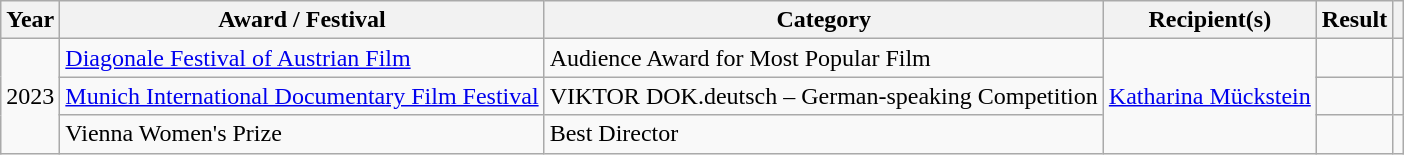<table class="wikitable">
<tr>
<th>Year</th>
<th>Award / Festival</th>
<th>Category</th>
<th>Recipient(s)</th>
<th>Result</th>
<th scope="col" class="unsortable"></th>
</tr>
<tr>
<td align="center" rowspan="7">2023</td>
<td><a href='#'>Diagonale Festival of Austrian Film</a></td>
<td>Audience Award for Most Popular Film</td>
<td rowspan="3"><a href='#'>Katharina Mückstein</a></td>
<td></td>
<td></td>
</tr>
<tr>
<td><a href='#'>Munich International Documentary Film Festival</a></td>
<td>VIKTOR DOK.deutsch – German-speaking Competition</td>
<td></td>
<td></td>
</tr>
<tr>
<td>Vienna Women's Prize</td>
<td>Best Director</td>
<td></td>
<td></td>
</tr>
</table>
